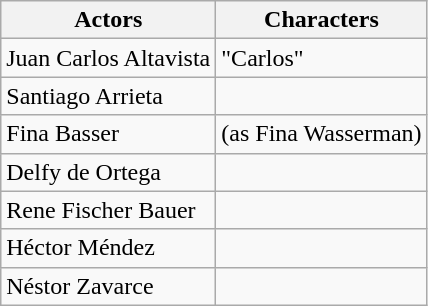<table class="wikitable">
<tr>
<th>Actors</th>
<th>Characters</th>
</tr>
<tr>
<td>Juan Carlos Altavista</td>
<td>"Carlos"</td>
</tr>
<tr>
<td>Santiago Arrieta</td>
<td></td>
</tr>
<tr>
<td>Fina Basser</td>
<td>(as Fina Wasserman)</td>
</tr>
<tr>
<td>Delfy de Ortega</td>
<td></td>
</tr>
<tr>
<td>Rene Fischer Bauer</td>
<td></td>
</tr>
<tr>
<td>Héctor Méndez</td>
<td></td>
</tr>
<tr>
<td>Néstor Zavarce</td>
<td></td>
</tr>
</table>
